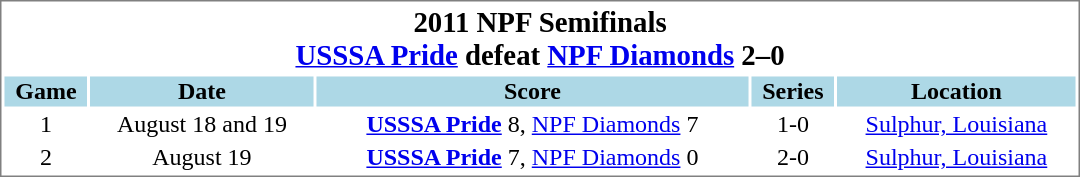<table cellpadding="1"  style="min-width:45em;text-align:center;font-size:100%; border:1px solid gray;">
<tr style="font-size:larger;">
<th colspan=8>2011 NPF Semifinals<br><strong><a href='#'>USSSA Pride</a></strong> defeat <a href='#'>NPF Diamonds</a> 2–0</th>
</tr>
<tr style="background:lightblue;">
<th>Game</th>
<th>Date</th>
<th>Score</th>
<th>Series<br></th>
<th>Location</th>
</tr>
<tr>
<td>1</td>
<td>August 18 and 19</td>
<td><strong><a href='#'>USSSA Pride</a></strong> 8, <a href='#'>NPF Diamonds</a> 7</td>
<td>1-0</td>
<td><a href='#'>Sulphur, Louisiana</a></td>
</tr>
<tr>
<td>2</td>
<td>August 19</td>
<td><strong><a href='#'>USSSA Pride</a></strong> 7, <a href='#'>NPF Diamonds</a> 0</td>
<td>2-0</td>
<td><a href='#'>Sulphur, Louisiana</a></td>
</tr>
</table>
